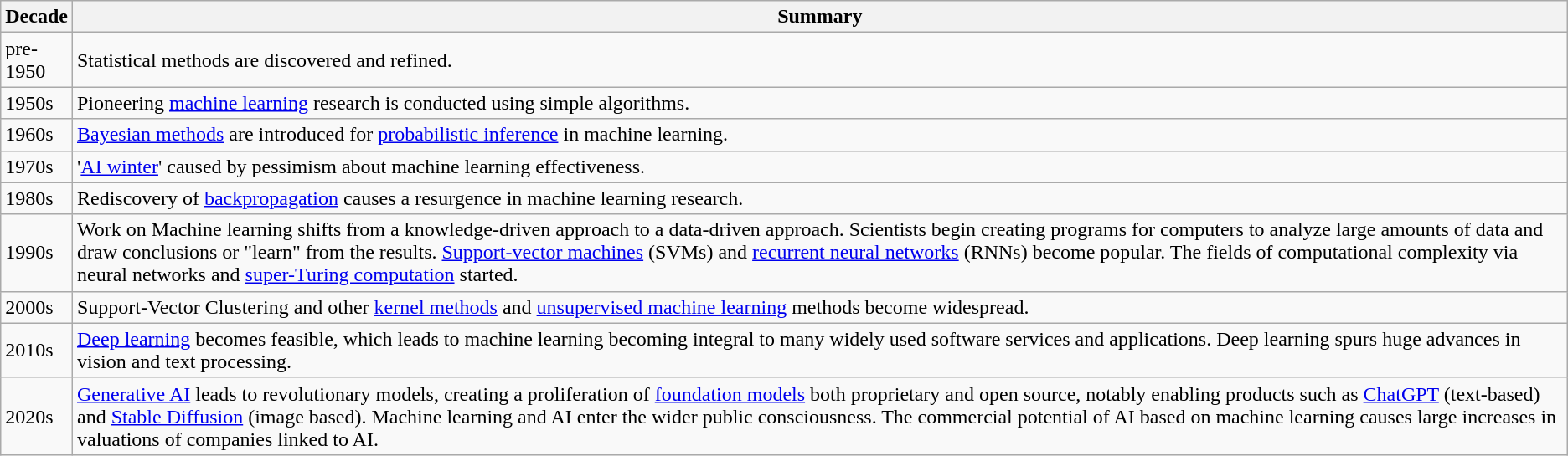<table class="wikitable sortable">
<tr>
<th>Decade</th>
<th>Summary</th>
</tr>
<tr>
<td>pre-<br>1950</td>
<td>Statistical methods are discovered and refined.</td>
</tr>
<tr>
<td>1950s</td>
<td>Pioneering <a href='#'>machine learning</a> research is conducted using simple algorithms.</td>
</tr>
<tr>
<td>1960s</td>
<td><a href='#'>Bayesian methods</a> are introduced for <a href='#'>probabilistic inference</a> in machine learning.</td>
</tr>
<tr>
<td>1970s</td>
<td>'<a href='#'>AI winter</a>' caused by pessimism about machine learning effectiveness.</td>
</tr>
<tr>
<td>1980s</td>
<td>Rediscovery of <a href='#'>backpropagation</a> causes a resurgence in machine learning research.</td>
</tr>
<tr>
<td>1990s</td>
<td>Work on Machine learning shifts from a knowledge-driven approach to a data-driven approach. Scientists begin creating programs for computers to analyze large amounts of data and draw conclusions or "learn" from the results. <a href='#'>Support-vector machines</a> (SVMs) and <a href='#'>recurrent neural networks</a> (RNNs) become popular. The fields of computational complexity via neural networks and <a href='#'>super-Turing computation</a> started.</td>
</tr>
<tr>
<td>2000s</td>
<td>Support-Vector Clustering  and other <a href='#'>kernel methods</a> and <a href='#'>unsupervised machine learning</a> methods become widespread.</td>
</tr>
<tr>
<td>2010s</td>
<td><a href='#'>Deep learning</a> becomes feasible, which leads to machine learning becoming integral to many widely used software services and applications.  Deep learning spurs huge advances in vision and text processing.</td>
</tr>
<tr>
<td>2020s</td>
<td><a href='#'>Generative AI</a> leads to revolutionary models, creating a proliferation of <a href='#'>foundation models</a> both proprietary and open source, notably enabling products such as <a href='#'>ChatGPT</a> (text-based) and <a href='#'>Stable Diffusion</a> (image based).  Machine learning and AI enter the wider public consciousness.  The commercial potential of AI based on machine learning causes large increases in valuations of companies linked to AI.</td>
</tr>
</table>
